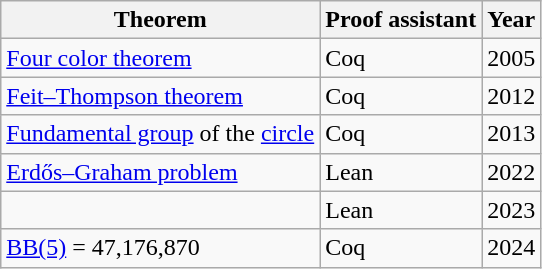<table class=wikitable>
<tr>
<th scope="col">Theorem</th>
<th scope="col">Proof assistant</th>
<th scope="col">Year</th>
</tr>
<tr>
<td><a href='#'>Four color theorem</a></td>
<td>Coq</td>
<td>2005</td>
</tr>
<tr>
<td><a href='#'>Feit–Thompson theorem</a></td>
<td>Coq</td>
<td>2012</td>
</tr>
<tr>
<td><a href='#'>Fundamental group</a> of the <a href='#'>circle</a></td>
<td>Coq</td>
<td>2013</td>
</tr>
<tr>
<td><a href='#'>Erdős–Graham problem</a></td>
<td>Lean</td>
<td>2022</td>
</tr>
<tr>
<td></td>
<td>Lean</td>
<td>2023</td>
</tr>
<tr>
<td><a href='#'>BB(5)</a> = 47,176,870</td>
<td>Coq</td>
<td>2024</td>
</tr>
</table>
